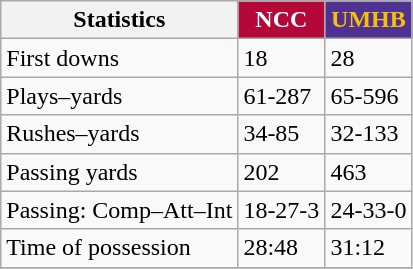<table class="wikitable" style="float: left;">
<tr>
<th>Statistics</th>
<th style="background:#b30838; color:#ffffff">NCC</th>
<th style="background:#4f3191; color:#f5c100">UMHB</th>
</tr>
<tr>
<td>First downs</td>
<td>18</td>
<td>28</td>
</tr>
<tr>
<td>Plays–yards</td>
<td>61-287</td>
<td>65-596</td>
</tr>
<tr>
<td>Rushes–yards</td>
<td>34-85</td>
<td>32-133</td>
</tr>
<tr>
<td>Passing yards</td>
<td>202</td>
<td>463</td>
</tr>
<tr>
<td>Passing: Comp–Att–Int</td>
<td>18-27-3</td>
<td>24-33-0</td>
</tr>
<tr>
<td>Time of possession</td>
<td>28:48</td>
<td>31:12</td>
</tr>
<tr>
</tr>
</table>
